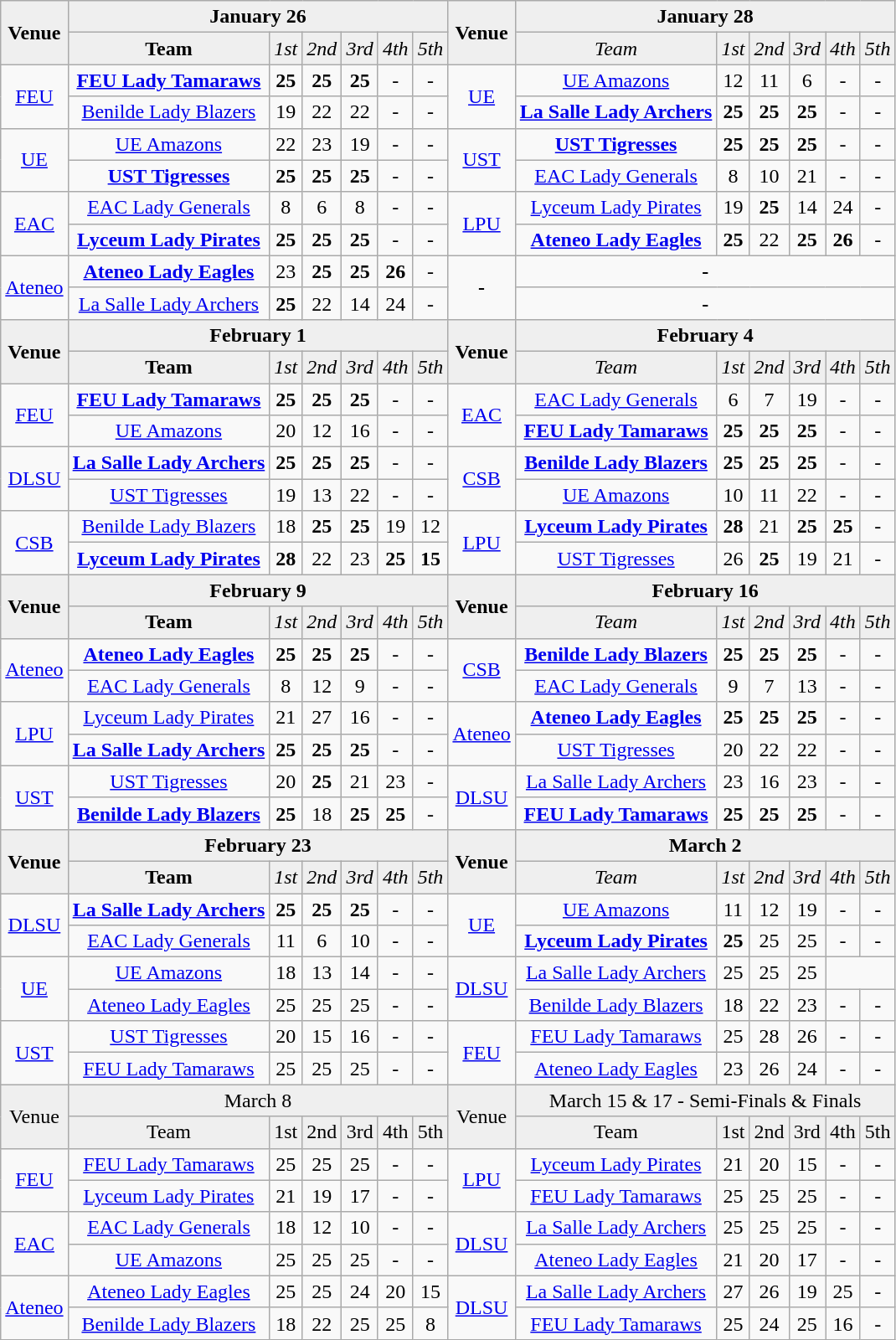<table class="wikitable" style="text-align: center">
<tr style="background:#efefef;">
<td rowspan=2><strong>Venue</strong></td>
<td colspan=6><strong>January 26</strong></td>
<td rowspan=2><strong>Venue</strong></td>
<td colspan=6><strong>January 28</strong></td>
</tr>
<tr style="background:#efefef;">
<td><strong>Team</strong></td>
<td><em>1st</em></td>
<td><em>2nd</em></td>
<td><em>3rd</em></td>
<td><em>4th</em></td>
<td><em>5th</em></td>
<td><em>Team</em></td>
<td><em>1st</em></td>
<td><em>2nd</em></td>
<td><em>3rd</em></td>
<td><em>4th</em></td>
<td><em>5th</em></td>
</tr>
<tr>
<td rowspan=2><a href='#'>FEU</a></td>
<td><strong><a href='#'>FEU Lady Tamaraws</a></strong></td>
<td><strong>25</strong></td>
<td><strong>25</strong></td>
<td><strong>25</strong></td>
<td>-</td>
<td>-</td>
<td rowspan=2><a href='#'>UE</a></td>
<td><a href='#'>UE Amazons</a></td>
<td>12</td>
<td>11</td>
<td>6</td>
<td>-</td>
<td>-</td>
</tr>
<tr>
<td><a href='#'>Benilde Lady Blazers</a></td>
<td>19</td>
<td>22</td>
<td>22</td>
<td>-</td>
<td>-</td>
<td><strong><a href='#'>La Salle Lady Archers</a></strong></td>
<td><strong>25</strong></td>
<td><strong>25</strong></td>
<td><strong>25</strong></td>
<td>-</td>
<td>-</td>
</tr>
<tr>
<td rowspan=2><a href='#'>UE</a></td>
<td><a href='#'>UE Amazons</a></td>
<td>22</td>
<td>23</td>
<td>19</td>
<td>-</td>
<td>-</td>
<td rowspan=2><a href='#'>UST</a></td>
<td><strong><a href='#'>UST Tigresses</a></strong></td>
<td><strong>25</strong></td>
<td><strong>25</strong></td>
<td><strong>25</strong></td>
<td>-</td>
<td>-</td>
</tr>
<tr>
<td><strong><a href='#'>UST Tigresses</a></strong></td>
<td><strong>25</strong></td>
<td><strong>25</strong></td>
<td><strong>25</strong></td>
<td>-</td>
<td>-</td>
<td><a href='#'>EAC Lady Generals</a></td>
<td>8</td>
<td>10</td>
<td>21</td>
<td>-</td>
<td>-</td>
</tr>
<tr>
<td rowspan=2><a href='#'>EAC</a></td>
<td><a href='#'>EAC Lady Generals</a></td>
<td>8</td>
<td>6</td>
<td>8</td>
<td>-</td>
<td>-</td>
<td rowspan=2><a href='#'>LPU</a></td>
<td><a href='#'>Lyceum Lady Pirates</a></td>
<td>19</td>
<td><strong>25</strong></td>
<td>14</td>
<td>24</td>
<td>-</td>
</tr>
<tr>
<td><strong><a href='#'>Lyceum Lady Pirates</a></strong></td>
<td><strong>25</strong></td>
<td><strong>25</strong></td>
<td><strong>25</strong></td>
<td>-</td>
<td>-</td>
<td><strong><a href='#'>Ateneo Lady Eagles</a></strong></td>
<td><strong>25</strong></td>
<td>22</td>
<td><strong>25</strong></td>
<td><strong>26</strong></td>
<td>-</td>
</tr>
<tr>
<td rowspan=2><a href='#'>Ateneo</a></td>
<td><strong><a href='#'>Ateneo Lady Eagles</a></strong></td>
<td>23</td>
<td><strong>25</strong></td>
<td><strong>25</strong></td>
<td><strong>26</strong></td>
<td>-</td>
<td rowspan=2><strong>-</strong></td>
<td colspan=6><strong>-</strong></td>
</tr>
<tr>
<td><a href='#'>La Salle Lady Archers</a></td>
<td><strong>25</strong></td>
<td>22</td>
<td>14</td>
<td>24</td>
<td>-</td>
<td colspan=6><strong>-</strong></td>
</tr>
<tr style="background:#efefef;">
<td rowspan=2><strong>Venue</strong></td>
<td colspan=6><strong>February 1</strong></td>
<td rowspan=2><strong>Venue</strong></td>
<td colspan=6><strong>February 4</strong></td>
</tr>
<tr style="background:#efefef;">
<td><strong>Team</strong></td>
<td><em>1st</em></td>
<td><em>2nd</em></td>
<td><em>3rd</em></td>
<td><em>4th</em></td>
<td><em>5th</em></td>
<td><em>Team</em></td>
<td><em>1st</em></td>
<td><em>2nd</em></td>
<td><em>3rd</em></td>
<td><em>4th</em></td>
<td><em>5th</em></td>
</tr>
<tr>
<td rowspan=2><a href='#'>FEU</a></td>
<td><strong><a href='#'>FEU Lady Tamaraws</a></strong></td>
<td><strong>25</strong></td>
<td><strong>25</strong></td>
<td><strong>25</strong></td>
<td>-</td>
<td>-</td>
<td rowspan=2><a href='#'>EAC</a></td>
<td><a href='#'>EAC Lady Generals</a></td>
<td>6</td>
<td>7</td>
<td>19</td>
<td>-</td>
<td>-</td>
</tr>
<tr>
<td><a href='#'>UE Amazons</a></td>
<td>20</td>
<td>12</td>
<td>16</td>
<td>-</td>
<td>-</td>
<td><strong><a href='#'>FEU Lady Tamaraws</a></strong></td>
<td><strong>25</strong></td>
<td><strong>25</strong></td>
<td><strong>25</strong></td>
<td>-</td>
<td>-</td>
</tr>
<tr>
<td rowspan=2><a href='#'>DLSU</a></td>
<td><strong><a href='#'>La Salle Lady Archers</a></strong></td>
<td><strong>25</strong></td>
<td><strong>25</strong></td>
<td><strong>25</strong></td>
<td>-</td>
<td>-</td>
<td rowspan=2><a href='#'>CSB</a></td>
<td><strong><a href='#'>Benilde Lady Blazers</a></strong></td>
<td><strong>25</strong></td>
<td><strong>25</strong></td>
<td><strong>25</strong></td>
<td>-</td>
<td>-</td>
</tr>
<tr>
<td><a href='#'>UST Tigresses</a></td>
<td>19</td>
<td>13</td>
<td>22</td>
<td>-</td>
<td>-</td>
<td><a href='#'>UE Amazons</a></td>
<td>10</td>
<td>11</td>
<td>22</td>
<td>-</td>
<td>-</td>
</tr>
<tr>
<td rowspan=2><a href='#'>CSB</a></td>
<td><a href='#'>Benilde Lady Blazers</a></td>
<td>18</td>
<td><strong>25</strong></td>
<td><strong>25</strong></td>
<td>19</td>
<td>12</td>
<td rowspan=2><a href='#'>LPU</a></td>
<td><strong><a href='#'>Lyceum Lady Pirates</a></strong></td>
<td><strong>28</strong></td>
<td>21</td>
<td><strong>25</strong></td>
<td><strong>25</strong></td>
<td>-</td>
</tr>
<tr>
<td><strong><a href='#'>Lyceum Lady Pirates</a></strong></td>
<td><strong>28</strong></td>
<td>22</td>
<td>23</td>
<td><strong>25</strong></td>
<td><strong>15</strong></td>
<td><a href='#'>UST Tigresses</a></td>
<td>26</td>
<td><strong>25</strong></td>
<td>19</td>
<td>21</td>
<td>-</td>
</tr>
<tr style="background:#efefef;">
<td rowspan=2><strong>Venue</strong></td>
<td colspan=6><strong>February 9</strong></td>
<td rowspan=2><strong>Venue</strong></td>
<td colspan=6><strong>February 16</strong></td>
</tr>
<tr style="background:#efefef;">
<td><strong>Team</strong></td>
<td><em>1st</em></td>
<td><em>2nd</em></td>
<td><em>3rd</em></td>
<td><em>4th</em></td>
<td><em>5th</em></td>
<td><em>Team</em></td>
<td><em>1st</em></td>
<td><em>2nd</em></td>
<td><em>3rd</em></td>
<td><em>4th</em></td>
<td><em>5th</em></td>
</tr>
<tr>
<td rowspan=2><a href='#'>Ateneo</a></td>
<td><strong><a href='#'>Ateneo Lady Eagles</a></strong></td>
<td><strong>25</strong></td>
<td><strong>25</strong></td>
<td><strong>25</strong></td>
<td>-</td>
<td>-</td>
<td rowspan=2><a href='#'>CSB</a></td>
<td><strong><a href='#'>Benilde Lady Blazers</a></strong></td>
<td><strong>25</strong></td>
<td><strong>25</strong></td>
<td><strong>25</strong></td>
<td>-</td>
<td>-</td>
</tr>
<tr>
<td><a href='#'>EAC Lady Generals</a></td>
<td>8</td>
<td>12</td>
<td>9</td>
<td>-</td>
<td>-</td>
<td><a href='#'>EAC Lady Generals</a></td>
<td>9</td>
<td>7</td>
<td>13</td>
<td>-</td>
<td>-</td>
</tr>
<tr>
<td rowspan=2><a href='#'>LPU</a></td>
<td><a href='#'>Lyceum Lady Pirates</a></td>
<td>21</td>
<td>27</td>
<td>16</td>
<td>-</td>
<td>-</td>
<td rowspan=2><a href='#'>Ateneo</a></td>
<td><strong><a href='#'>Ateneo Lady Eagles</a></strong></td>
<td><strong>25</strong></td>
<td><strong>25</strong></td>
<td><strong>25</strong></td>
<td>-</td>
<td>-</td>
</tr>
<tr>
<td><strong><a href='#'>La Salle Lady Archers</a></strong></td>
<td><strong>25</strong></td>
<td><strong>25</strong></td>
<td><strong>25</strong></td>
<td>-</td>
<td>-</td>
<td><a href='#'>UST Tigresses</a></td>
<td>20</td>
<td>22</td>
<td>22</td>
<td>-</td>
<td>-</td>
</tr>
<tr>
<td rowspan=2><a href='#'>UST</a></td>
<td><a href='#'>UST Tigresses</a></td>
<td>20</td>
<td><strong>25</strong></td>
<td>21</td>
<td>23</td>
<td>-</td>
<td rowspan=2><a href='#'>DLSU</a></td>
<td><a href='#'>La Salle Lady Archers</a></td>
<td>23</td>
<td>16</td>
<td>23</td>
<td>-</td>
<td>-</td>
</tr>
<tr>
<td><strong><a href='#'>Benilde Lady Blazers</a></strong></td>
<td><strong>25</strong></td>
<td>18</td>
<td><strong>25</strong></td>
<td><strong>25</strong></td>
<td>-</td>
<td><strong><a href='#'>FEU Lady Tamaraws</a></strong></td>
<td><strong>25</strong></td>
<td><strong>25</strong></td>
<td><strong>25</strong></td>
<td>-</td>
<td>-</td>
</tr>
<tr style="background:#efefef;">
<td rowspan=2><strong>Venue</strong></td>
<td colspan=6><strong>February 23</strong></td>
<td rowspan=2><strong>Venue</strong></td>
<td colspan=6><strong>March 2</strong></td>
</tr>
<tr style="background:#efefef;">
<td><strong>Team</strong></td>
<td><em>1st</em></td>
<td><em>2nd</em></td>
<td><em>3rd</em></td>
<td><em>4th</em></td>
<td><em>5th</em></td>
<td><em>Team</em></td>
<td><em>1st</em></td>
<td><em>2nd</em></td>
<td><em>3rd</em></td>
<td><em>4th</em></td>
<td><em>5th</em></td>
</tr>
<tr>
<td rowspan=2><a href='#'>DLSU</a></td>
<td><strong><a href='#'>La Salle Lady Archers</a></strong></td>
<td><strong>25</strong></td>
<td><strong>25</strong></td>
<td><strong>25</strong></td>
<td>-</td>
<td>-</td>
<td rowspan=2><a href='#'>UE</a></td>
<td><a href='#'>UE Amazons</a></td>
<td>11</td>
<td>12</td>
<td>19</td>
<td>-</td>
<td>-</td>
</tr>
<tr>
<td><a href='#'>EAC Lady Generals</a></td>
<td>11</td>
<td>6</td>
<td>10</td>
<td>-</td>
<td>-</td>
<td><strong><a href='#'>Lyceum Lady Pirates</a></strong></td>
<td><strong>25<em></td>
<td></strong>25<strong></td>
<td></strong>25<strong></td>
<td>-</td>
<td>-</td>
</tr>
<tr>
<td rowspan=2><a href='#'>UE</a></td>
<td><a href='#'>UE Amazons</a></td>
<td>18</td>
<td>13</td>
<td>14</td>
<td>-</td>
<td>-</td>
<td rowspan=2><a href='#'>DLSU</a></td>
<td></strong><a href='#'>La Salle Lady Archers</a><strong></td>
<td></strong>25<strong></td>
<td></strong>25<strong></td>
<td></strong>25<strong></td>
</tr>
<tr>
<td></strong><a href='#'>Ateneo Lady Eagles</a><strong></td>
<td></strong>25<strong></td>
<td></strong>25<strong></td>
<td></strong>25<strong></td>
<td>-</td>
<td>-</td>
<td><a href='#'>Benilde Lady Blazers</a></td>
<td>18</td>
<td>22</td>
<td>23</td>
<td>-</td>
<td>-</td>
</tr>
<tr>
<td rowspan=2><a href='#'>UST</a></td>
<td><a href='#'>UST Tigresses</a></td>
<td>20</td>
<td>15</td>
<td>16</td>
<td>-</td>
<td>-</td>
<td rowspan=2><a href='#'>FEU</a></td>
<td></strong><a href='#'>FEU Lady Tamaraws</a><strong></td>
<td></strong>25<strong></td>
<td></strong>28<strong></td>
<td></strong>26<strong></td>
<td>-</td>
<td>-</td>
</tr>
<tr>
<td></strong><a href='#'>FEU Lady Tamaraws</a><strong></td>
<td></strong>25<strong></td>
<td></strong>25<strong></td>
<td></strong>25<strong></td>
<td>-</td>
<td>-</td>
<td><a href='#'>Ateneo Lady Eagles</a></td>
<td>23</td>
<td>26</td>
<td>24</td>
<td>-</td>
<td>-</td>
</tr>
<tr style="background:#efefef;">
<td rowspan=2></strong>Venue<strong></td>
<td colspan=6></strong>March 8<strong></td>
<td rowspan=2></strong>Venue<strong></td>
<td colspan=6></strong>March 15 & 17 - Semi-Finals & Finals<strong></td>
</tr>
<tr style="background:#efefef;">
<td></strong>Team<strong></td>
<td></em>1st<em></td>
<td></em>2nd<em></td>
<td></em>3rd<em></td>
<td></em>4th<em></td>
<td></em>5th<em></td>
<td></em>Team<em></td>
<td></em>1st<em></td>
<td></em>2nd<em></td>
<td></em>3rd<em></td>
<td></em>4th<em></td>
<td></em>5th<em></td>
</tr>
<tr>
<td rowspan=2><a href='#'>FEU</a></td>
<td></strong><a href='#'>FEU Lady Tamaraws</a><strong></td>
<td></strong>25<strong></td>
<td></strong>25<strong></td>
<td></strong>25<strong></td>
<td>-</td>
<td>-</td>
<td rowspan=2><a href='#'>LPU</a></td>
<td><a href='#'>Lyceum Lady Pirates</a></td>
<td>21</td>
<td>20</td>
<td>15</td>
<td>-</td>
<td>-</td>
</tr>
<tr>
<td><a href='#'>Lyceum Lady Pirates</a></td>
<td>21</td>
<td>19</td>
<td>17</td>
<td>-</td>
<td>-</td>
<td></strong><a href='#'>FEU Lady Tamaraws</a><strong></td>
<td></strong>25<strong></td>
<td></strong>25<strong></td>
<td></strong>25<strong></td>
<td>-</td>
<td>-</td>
</tr>
<tr>
<td rowspan=2><a href='#'>EAC</a></td>
<td><a href='#'>EAC Lady Generals</a></td>
<td>18</td>
<td>12</td>
<td>10</td>
<td>-</td>
<td>-</td>
<td rowspan=2><a href='#'>DLSU</a></td>
<td></strong><a href='#'>La Salle Lady Archers</a><strong></td>
<td></strong>25<strong></td>
<td></strong>25<strong></td>
<td></strong>25<strong></td>
<td>-</td>
<td>-</td>
</tr>
<tr>
<td></strong><a href='#'>UE Amazons</a><strong></td>
<td></strong>25<strong></td>
<td></strong>25<strong></td>
<td></strong>25<strong></td>
<td>-</td>
<td>-</td>
<td><a href='#'>Ateneo Lady Eagles</a></td>
<td>21</td>
<td>20</td>
<td>17</td>
<td>-</td>
<td>-</td>
</tr>
<tr>
<td rowspan=2><a href='#'>Ateneo</a></td>
<td></strong><a href='#'>Ateneo Lady Eagles</a><strong></td>
<td></strong>25<strong></td>
<td></strong>25<strong></td>
<td>24</td>
<td>20</td>
<td></strong>15<strong></td>
<td rowspan=2><a href='#'>DLSU</a></td>
<td></strong><a href='#'>La Salle Lady Archers</a><strong></td>
<td></strong>27<strong></td>
<td></strong>26<strong></td>
<td>19</td>
<td></strong>25<strong></td>
<td>-</td>
</tr>
<tr>
<td><a href='#'>Benilde Lady Blazers</a></td>
<td>18</td>
<td>22</td>
<td></strong>25<strong></td>
<td></strong>25<strong></td>
<td>8</td>
<td><a href='#'>FEU Lady Tamaraws</a></td>
<td>25</td>
<td>24</td>
<td></strong>25<strong></td>
<td>16</td>
<td>-</td>
</tr>
</table>
